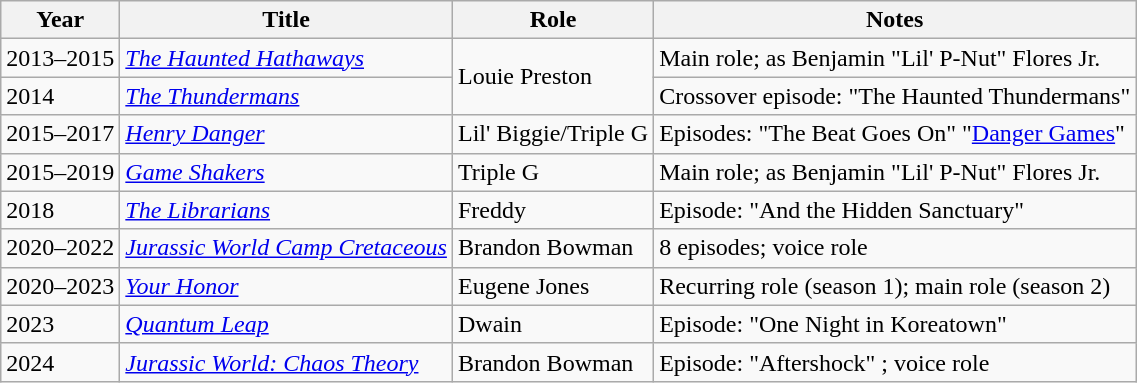<table class="wikitable">
<tr>
<th>Year</th>
<th>Title</th>
<th>Role</th>
<th>Notes</th>
</tr>
<tr>
<td>2013–2015</td>
<td><em><a href='#'>The Haunted Hathaways</a></em></td>
<td rowspan="2">Louie Preston</td>
<td>Main role; as Benjamin "Lil' P-Nut" Flores Jr.</td>
</tr>
<tr>
<td>2014</td>
<td><em><a href='#'>The Thundermans</a></em></td>
<td>Crossover episode: "The Haunted Thundermans"</td>
</tr>
<tr>
<td>2015–2017</td>
<td><em><a href='#'>Henry Danger</a></em></td>
<td>Lil' Biggie/Triple G</td>
<td>Episodes: "The Beat Goes On" "<a href='#'>Danger Games</a>"</td>
</tr>
<tr>
<td>2015–2019</td>
<td><em><a href='#'>Game Shakers</a></em></td>
<td>Triple G</td>
<td>Main role; as Benjamin "Lil' P-Nut" Flores Jr.</td>
</tr>
<tr>
<td>2018</td>
<td><em><a href='#'>The Librarians</a></em></td>
<td>Freddy</td>
<td>Episode: "And the Hidden Sanctuary"</td>
</tr>
<tr>
<td>2020–2022</td>
<td><em><a href='#'>Jurassic World Camp Cretaceous</a></em></td>
<td>Brandon Bowman</td>
<td>8 episodes; voice role</td>
</tr>
<tr>
<td>2020–2023</td>
<td><em><a href='#'>Your Honor</a></em></td>
<td>Eugene Jones</td>
<td>Recurring role (season 1); main role (season 2)</td>
</tr>
<tr>
<td>2023</td>
<td><em><a href='#'>Quantum Leap</a></em></td>
<td>Dwain</td>
<td>Episode: "One Night in Koreatown"</td>
</tr>
<tr>
<td>2024</td>
<td><em><a href='#'>Jurassic World: Chaos Theory</a></em></td>
<td>Brandon Bowman</td>
<td>Episode: "Aftershock" ; voice role</td>
</tr>
</table>
